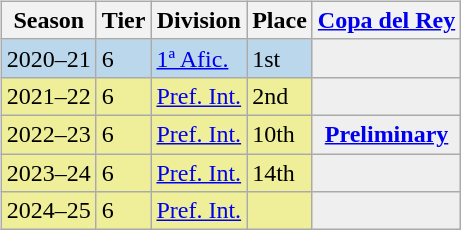<table>
<tr>
<td valign="top" width=0%><br><table class="wikitable">
<tr style="background:#f0f6fa;">
<th>Season</th>
<th>Tier</th>
<th>Division</th>
<th>Place</th>
<th><a href='#'>Copa del Rey</a></th>
</tr>
<tr>
<td style="background:#BBD7EC;">2020–21</td>
<td style="background:#BBD7EC;">6</td>
<td style="background:#BBD7EC;"><a href='#'>1ª Afic.</a></td>
<td style="background:#BBD7EC;">1st</td>
<th style="background:#efefef;"></th>
</tr>
<tr>
<td style="background:#EFEF99;">2021–22</td>
<td style="background:#EFEF99;">6</td>
<td style="background:#EFEF99;"><a href='#'>Pref. Int.</a></td>
<td style="background:#EFEF99;">2nd</td>
<th style="background:#efefef;"></th>
</tr>
<tr>
<td style="background:#EFEF99;">2022–23</td>
<td style="background:#EFEF99;">6</td>
<td style="background:#EFEF99;"><a href='#'>Pref. Int.</a></td>
<td style="background:#EFEF99;">10th</td>
<th style="background:#efefef;"><a href='#'>Preliminary</a></th>
</tr>
<tr>
<td style="background:#EFEF99;">2023–24</td>
<td style="background:#EFEF99;">6</td>
<td style="background:#EFEF99;"><a href='#'>Pref. Int.</a></td>
<td style="background:#EFEF99;">14th</td>
<th style="background:#efefef;"></th>
</tr>
<tr>
<td style="background:#EFEF99;">2024–25</td>
<td style="background:#EFEF99;">6</td>
<td style="background:#EFEF99;"><a href='#'>Pref. Int.</a></td>
<td style="background:#EFEF99;"></td>
<th style="background:#efefef;"></th>
</tr>
</table>
</td>
</tr>
</table>
